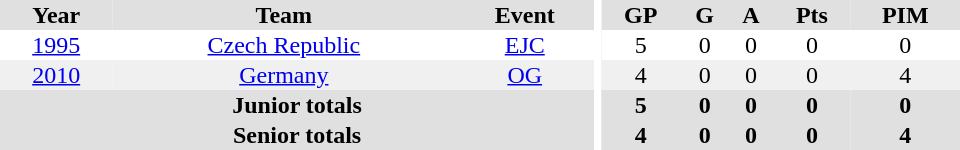<table border="0" cellpadding="1" cellspacing="0" ID="Table3" style="text-align:center; width:40em">
<tr ALIGN="center" bgcolor="#e0e0e0">
<th>Year</th>
<th>Team</th>
<th>Event</th>
<th rowspan="99" bgcolor="#ffffff"></th>
<th>GP</th>
<th>G</th>
<th>A</th>
<th>Pts</th>
<th>PIM</th>
</tr>
<tr>
<td><a href='#'>1995</a></td>
<td><a href='#'>Czech Republic</a></td>
<td><a href='#'>EJC</a></td>
<td>5</td>
<td>0</td>
<td>0</td>
<td>0</td>
<td>0</td>
</tr>
<tr bgcolor="#f0f0f0">
<td><a href='#'>2010</a></td>
<td><a href='#'>Germany</a></td>
<td><a href='#'>OG</a></td>
<td>4</td>
<td>0</td>
<td>0</td>
<td>0</td>
<td>4</td>
</tr>
<tr bgcolor="#e0e0e0">
<th colspan="3">Junior totals</th>
<th>5</th>
<th>0</th>
<th>0</th>
<th>0</th>
<th>0</th>
</tr>
<tr bgcolor="#e0e0e0">
<th colspan="3">Senior totals</th>
<th>4</th>
<th>0</th>
<th>0</th>
<th>0</th>
<th>4</th>
</tr>
</table>
